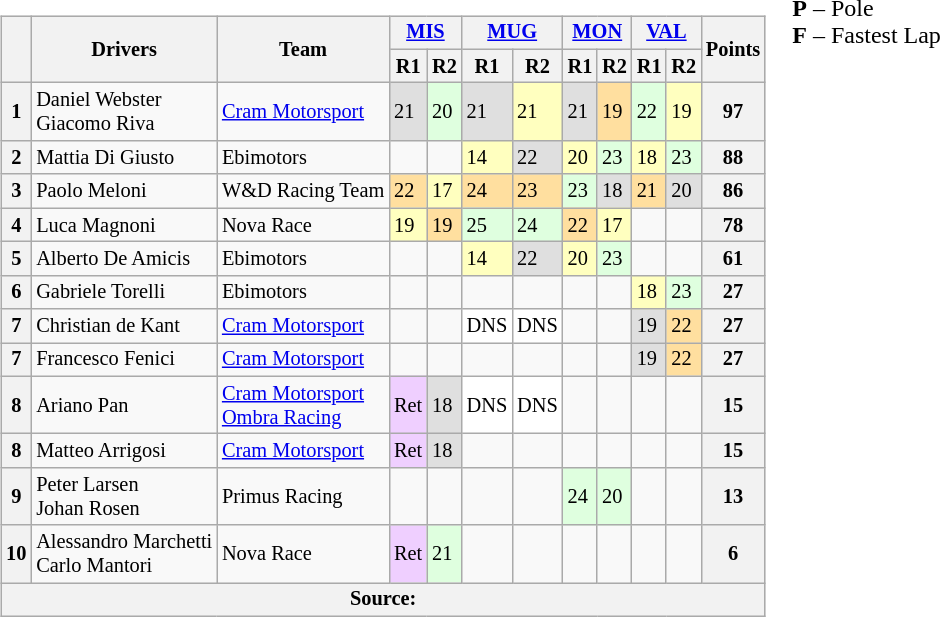<table>
<tr>
<td><br><table class="wikitable" style="font-size: 85%;">
<tr>
<th rowspan=2></th>
<th rowspan=2>Drivers</th>
<th rowspan=2>Team</th>
<th colspan=2><a href='#'>MIS</a><br></th>
<th colspan=2><a href='#'>MUG</a><br></th>
<th colspan=2><a href='#'>MON</a><br></th>
<th colspan=2><a href='#'>VAL</a><br></th>
<th rowspan=2>Points</th>
</tr>
<tr>
<th>R1</th>
<th>R2</th>
<th>R1</th>
<th>R2</th>
<th>R1</th>
<th>R2</th>
<th>R1</th>
<th>R2</th>
</tr>
<tr>
<th>1</th>
<td> Daniel Webster<br> Giacomo Riva</td>
<td> <a href='#'>Cram Motorsport</a></td>
<td style="background:#dfdfdf;">21</td>
<td style="background:#dfffdf;">20</td>
<td style="background:#dfdfdf;">21</td>
<td style="background:#ffffbf;">21</td>
<td style="background:#dfdfdf;">21</td>
<td style="background:#ffdf9f;">19</td>
<td style="background:#dfffdf;">22</td>
<td style="background:#ffffbf;">19</td>
<th>97</th>
</tr>
<tr>
<th>2</th>
<td> Mattia Di Giusto</td>
<td> Ebimotors</td>
<td></td>
<td></td>
<td style="background:#ffffbf;">14</td>
<td style="background:#dfdfdf;">22</td>
<td style="background:#ffffbf;">20</td>
<td style="background:#dfffdf;">23</td>
<td style="background:#ffffbf;">18</td>
<td style="background:#dfffdf;">23</td>
<th>88</th>
</tr>
<tr>
<th>3</th>
<td> Paolo Meloni</td>
<td> W&D Racing Team</td>
<td style="background:#ffdf9f;">22</td>
<td style="background:#ffffbf;">17</td>
<td style="background:#ffdf9f;">24</td>
<td style="background:#ffdf9f;">23</td>
<td style="background:#dfffdf;">23</td>
<td style="background:#dfdfdf;">18</td>
<td style="background:#ffdf9f;">21</td>
<td style="background:#dfdfdf;">20</td>
<th>86</th>
</tr>
<tr>
<th>4</th>
<td> Luca Magnoni</td>
<td> Nova Race</td>
<td style="background:#ffffbf;">19</td>
<td style="background:#ffdf9f;">19</td>
<td style="background:#dfffdf;">25</td>
<td style="background:#dfffdf;">24</td>
<td style="background:#ffdf9f;">22</td>
<td style="background:#ffffbf;">17</td>
<td></td>
<td></td>
<th>78</th>
</tr>
<tr>
<th>5</th>
<td> Alberto De Amicis</td>
<td> Ebimotors</td>
<td></td>
<td></td>
<td style="background:#ffffbf;">14</td>
<td style="background:#dfdfdf;">22</td>
<td style="background:#ffffbf;">20</td>
<td style="background:#dfffdf;">23</td>
<td></td>
<td></td>
<th>61</th>
</tr>
<tr>
<th>6</th>
<td> Gabriele Torelli</td>
<td> Ebimotors</td>
<td></td>
<td></td>
<td></td>
<td></td>
<td></td>
<td></td>
<td style="background:#ffffbf;">18</td>
<td style="background:#dfffdf;">23</td>
<th>27</th>
</tr>
<tr>
<th>7</th>
<td> Christian de Kant</td>
<td> <a href='#'>Cram Motorsport</a></td>
<td></td>
<td></td>
<td style="background:#ffffff;">DNS</td>
<td style="background:#ffffff;">DNS</td>
<td></td>
<td></td>
<td style="background:#dfdfdf;">19</td>
<td style="background:#ffdf9f;">22</td>
<th>27</th>
</tr>
<tr>
<th>7</th>
<td> Francesco Fenici</td>
<td> <a href='#'>Cram Motorsport</a></td>
<td></td>
<td></td>
<td></td>
<td></td>
<td></td>
<td></td>
<td style="background:#dfdfdf;">19</td>
<td style="background:#ffdf9f;">22</td>
<th>27</th>
</tr>
<tr>
<th>8</th>
<td> Ariano Pan</td>
<td> <a href='#'>Cram Motorsport</a><br>  <a href='#'>Ombra Racing</a></td>
<td style="background:#efcfff;">Ret</td>
<td style="background:#dfdfdf;">18</td>
<td style="background:#ffffff;">DNS</td>
<td style="background:#ffffff;">DNS</td>
<td></td>
<td></td>
<td></td>
<td></td>
<th>15</th>
</tr>
<tr>
<th>8</th>
<td> Matteo Arrigosi</td>
<td> <a href='#'>Cram Motorsport</a></td>
<td style="background:#efcfff;">Ret</td>
<td style="background:#dfdfdf;">18</td>
<td></td>
<td></td>
<td></td>
<td></td>
<td></td>
<td></td>
<th>15</th>
</tr>
<tr>
<th>9</th>
<td> Peter Larsen<br> Johan Rosen</td>
<td> Primus Racing</td>
<td></td>
<td></td>
<td></td>
<td></td>
<td style="background:#dfffdf;">24</td>
<td style="background:#dfffdf;">20</td>
<td></td>
<td></td>
<th>13</th>
</tr>
<tr>
<th>10</th>
<td> Alessandro Marchetti<br> Carlo Mantori</td>
<td> Nova Race</td>
<td style="background:#efcfff;">Ret</td>
<td style="background:#dfffdf;">21</td>
<td></td>
<td></td>
<td></td>
<td></td>
<td></td>
<td></td>
<th>6</th>
</tr>
<tr>
<th colspan=12>Source:</th>
</tr>
</table>
</td>
<td valign="top"><br>
<span><strong>P</strong> – Pole<br>
<strong>F</strong> – Fastest Lap</span></td>
</tr>
</table>
